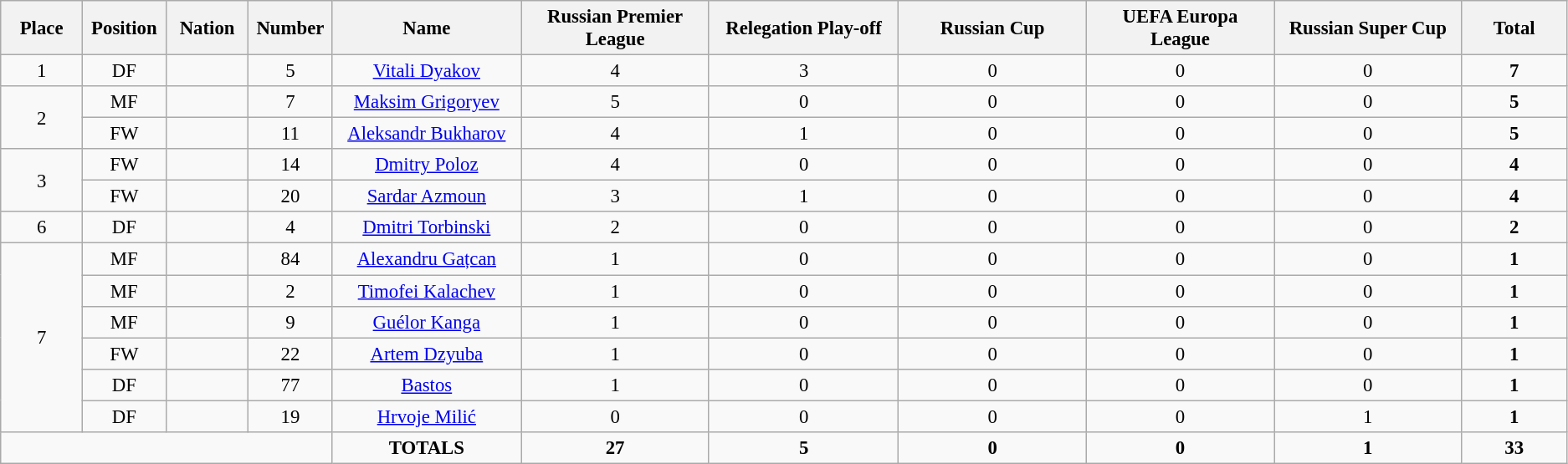<table class="wikitable" style="font-size: 95%; text-align: center;">
<tr>
<th width=60>Place</th>
<th width=60>Position</th>
<th width=60>Nation</th>
<th width=60>Number</th>
<th width=150>Name</th>
<th width=150>Russian Premier League</th>
<th width=150>Relegation Play-off</th>
<th width=150>Russian Cup</th>
<th width=150>UEFA Europa League</th>
<th width=150>Russian Super Cup</th>
<th width=80><strong>Total</strong></th>
</tr>
<tr>
<td>1</td>
<td>DF</td>
<td></td>
<td>5</td>
<td><a href='#'>Vitali Dyakov</a></td>
<td>4</td>
<td>3</td>
<td>0</td>
<td>0</td>
<td>0</td>
<td><strong>7</strong></td>
</tr>
<tr>
<td rowspan="2">2</td>
<td>MF</td>
<td></td>
<td>7</td>
<td><a href='#'>Maksim Grigoryev</a></td>
<td>5</td>
<td>0</td>
<td>0</td>
<td>0</td>
<td>0</td>
<td><strong>5</strong></td>
</tr>
<tr>
<td>FW</td>
<td></td>
<td>11</td>
<td><a href='#'>Aleksandr Bukharov</a></td>
<td>4</td>
<td>1</td>
<td>0</td>
<td>0</td>
<td>0</td>
<td><strong>5</strong></td>
</tr>
<tr>
<td rowspan="2">3</td>
<td>FW</td>
<td></td>
<td>14</td>
<td><a href='#'>Dmitry Poloz</a></td>
<td>4</td>
<td>0</td>
<td>0</td>
<td>0</td>
<td>0</td>
<td><strong>4</strong></td>
</tr>
<tr>
<td>FW</td>
<td></td>
<td>20</td>
<td><a href='#'>Sardar Azmoun</a></td>
<td>3</td>
<td>1</td>
<td>0</td>
<td>0</td>
<td>0</td>
<td><strong>4</strong></td>
</tr>
<tr>
<td>6</td>
<td>DF</td>
<td></td>
<td>4</td>
<td><a href='#'>Dmitri Torbinski</a></td>
<td>2</td>
<td>0</td>
<td>0</td>
<td>0</td>
<td>0</td>
<td><strong>2</strong></td>
</tr>
<tr>
<td rowspan="6">7</td>
<td>MF</td>
<td></td>
<td>84</td>
<td><a href='#'>Alexandru Gațcan</a></td>
<td>1</td>
<td>0</td>
<td>0</td>
<td>0</td>
<td>0</td>
<td><strong>1</strong></td>
</tr>
<tr>
<td>MF</td>
<td></td>
<td>2</td>
<td><a href='#'>Timofei Kalachev</a></td>
<td>1</td>
<td>0</td>
<td>0</td>
<td>0</td>
<td>0</td>
<td><strong>1</strong></td>
</tr>
<tr>
<td>MF</td>
<td></td>
<td>9</td>
<td><a href='#'>Guélor Kanga</a></td>
<td>1</td>
<td>0</td>
<td>0</td>
<td>0</td>
<td>0</td>
<td><strong>1</strong></td>
</tr>
<tr>
<td>FW</td>
<td></td>
<td>22</td>
<td><a href='#'>Artem Dzyuba</a></td>
<td>1</td>
<td>0</td>
<td>0</td>
<td>0</td>
<td>0</td>
<td><strong>1</strong></td>
</tr>
<tr>
<td>DF</td>
<td></td>
<td>77</td>
<td><a href='#'>Bastos</a></td>
<td>1</td>
<td>0</td>
<td>0</td>
<td>0</td>
<td>0</td>
<td><strong>1</strong></td>
</tr>
<tr>
<td>DF</td>
<td></td>
<td>19</td>
<td><a href='#'>Hrvoje Milić</a></td>
<td>0</td>
<td>0</td>
<td>0</td>
<td>0</td>
<td>1</td>
<td><strong>1</strong></td>
</tr>
<tr>
<td colspan="4"></td>
<td><strong>TOTALS</strong></td>
<td><strong>27</strong></td>
<td><strong>5</strong></td>
<td><strong>0</strong></td>
<td><strong>0</strong></td>
<td><strong>1</strong></td>
<td><strong>33</strong></td>
</tr>
</table>
